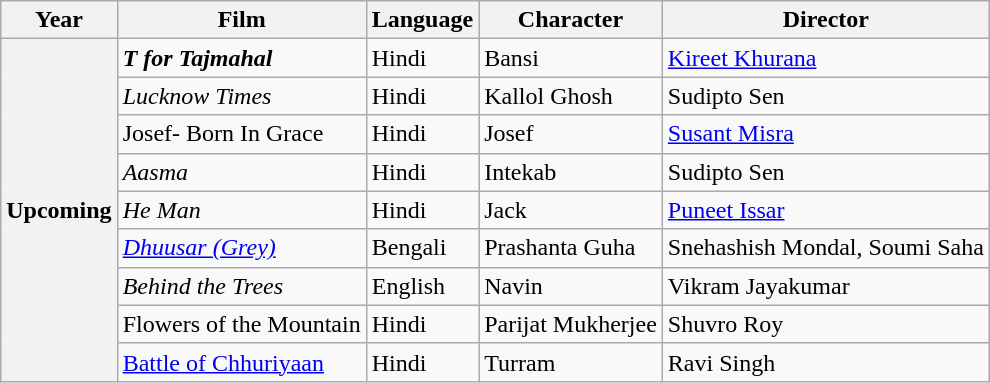<table class="wikitable sortable">
<tr>
<th>Year</th>
<th>Film</th>
<th>Language</th>
<th>Character</th>
<th>Director</th>
</tr>
<tr>
<th rowspan="9">Upcoming</th>
<td T for Taj Mahal><strong><em>T for Tajmahal</em></strong></td>
<td>Hindi</td>
<td>Bansi</td>
<td><a href='#'>Kireet Khurana</a></td>
</tr>
<tr>
<td><em>Lucknow Times</em></td>
<td>Hindi</td>
<td>Kallol Ghosh</td>
<td>Sudipto Sen</td>
</tr>
<tr>
<td>Josef- Born In Grace</td>
<td>Hindi</td>
<td>Josef</td>
<td><a href='#'>Susant Misra</a></td>
</tr>
<tr>
<td><em>Aasma</em></td>
<td>Hindi</td>
<td>Intekab</td>
<td>Sudipto Sen</td>
</tr>
<tr>
<td><em>He Man</em></td>
<td>Hindi</td>
<td>Jack</td>
<td><a href='#'>Puneet Issar</a></td>
</tr>
<tr>
<td><em><a href='#'>Dhuusar (Grey)</a></em></td>
<td>Bengali</td>
<td>Prashanta Guha</td>
<td>Snehashish Mondal, Soumi Saha</td>
</tr>
<tr>
<td><em>Behind the Trees</em></td>
<td>English</td>
<td>Navin</td>
<td>Vikram Jayakumar</td>
</tr>
<tr>
<td>Flowers of the Mountain</td>
<td>Hindi</td>
<td>Parijat Mukherjee</td>
<td>Shuvro Roy</td>
</tr>
<tr>
<td><a href='#'>Battle of Chhuriyaan</a></td>
<td>Hindi</td>
<td>Turram</td>
<td>Ravi Singh</td>
</tr>
</table>
